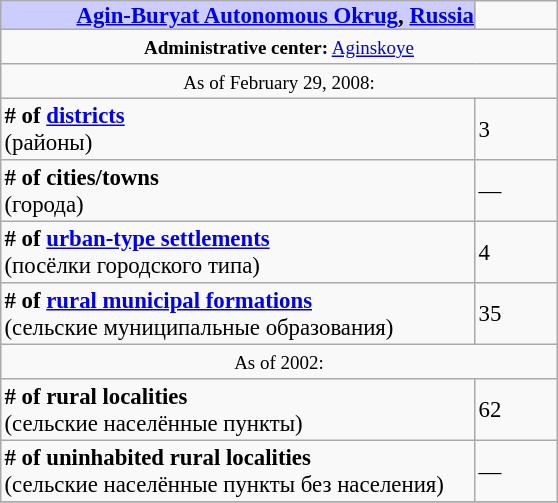<table border=1 align="right" cellpadding=2 cellspacing=0 style="margin: 0 0 1em 1em; background: #f9f9f9; border: 1px #aaa solid; border-collapse: collapse; font-size: 95%;">
<tr>
<th bgcolor="#ccccff" style="padding:0 0 0 50px;"><a href='#'>Agin-Buryat Autonomous Okrug</a>, <a href='#'>Russia</a></th>
<td width="50px"></td>
</tr>
<tr>
<td colspan=2 align="center"><small><strong>Administrative center:</strong> <a href='#'>Aginskoye</a></small></td>
</tr>
<tr>
<td colspan=2 align="center"><small>As of February 29, 2008:</small></td>
</tr>
<tr>
<td><strong># of <a href='#'>districts</a></strong><br>(районы)</td>
<td>3</td>
</tr>
<tr>
<td><strong># of cities/towns</strong><br>(города)</td>
<td>—</td>
</tr>
<tr>
<td><strong># of <a href='#'>urban-type settlements</a></strong><br>(посёлки городского типа)</td>
<td>4</td>
</tr>
<tr>
<td><strong># of <a href='#'>rural municipal formations</a></strong><br>(сельские муниципальные образования)</td>
<td>35</td>
</tr>
<tr>
<td colspan=2 align="center"><small>As of 2002:</small></td>
</tr>
<tr>
<td><strong># of rural localities</strong><br>(сельские населённые пункты)</td>
<td>62</td>
</tr>
<tr>
<td><strong># of uninhabited rural localities</strong><br>(сельские населённые пункты без населения)</td>
<td>—</td>
</tr>
<tr>
</tr>
</table>
